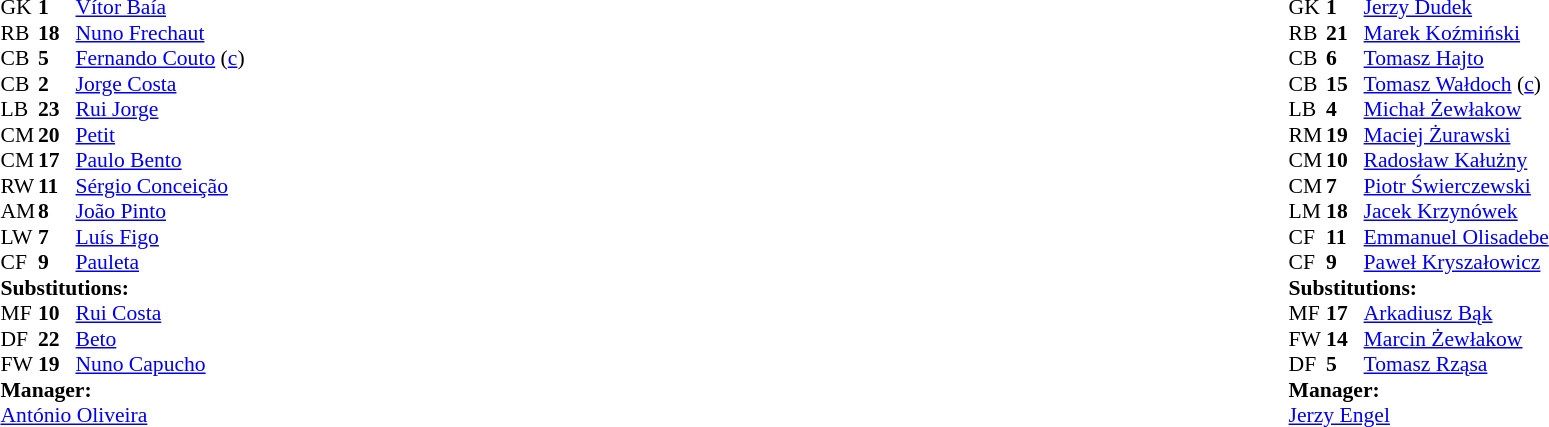<table width="100%">
<tr>
<td valign="top" width="50%"><br><table style="font-size: 90%" cellspacing="0" cellpadding="0">
<tr>
<th width="25"></th>
<th width="25"></th>
</tr>
<tr>
<td>GK</td>
<td><strong>1</strong></td>
<td><a href='#'>Vítor Baía</a></td>
</tr>
<tr>
<td>RB</td>
<td><strong>18</strong></td>
<td><a href='#'>Nuno Frechaut</a></td>
<td></td>
<td></td>
</tr>
<tr>
<td>CB</td>
<td><strong>5</strong></td>
<td><a href='#'>Fernando Couto</a> (<a href='#'>c</a>)</td>
</tr>
<tr>
<td>CB</td>
<td><strong>2</strong></td>
<td><a href='#'>Jorge Costa</a></td>
<td></td>
</tr>
<tr>
<td>LB</td>
<td><strong>23</strong></td>
<td><a href='#'>Rui Jorge</a></td>
<td></td>
</tr>
<tr>
<td>CM</td>
<td><strong>20</strong></td>
<td><a href='#'>Petit</a></td>
</tr>
<tr>
<td>CM</td>
<td><strong>17</strong></td>
<td><a href='#'>Paulo Bento</a></td>
</tr>
<tr>
<td>RW</td>
<td><strong>11</strong></td>
<td><a href='#'>Sérgio Conceição</a></td>
<td></td>
<td></td>
</tr>
<tr>
<td>AM</td>
<td><strong>8</strong></td>
<td><a href='#'>João Pinto</a></td>
<td></td>
<td></td>
</tr>
<tr>
<td>LW</td>
<td><strong>7</strong></td>
<td><a href='#'>Luís Figo</a></td>
</tr>
<tr>
<td>CF</td>
<td><strong>9</strong></td>
<td><a href='#'>Pauleta</a></td>
</tr>
<tr>
<td colspan=3><strong>Substitutions:</strong></td>
</tr>
<tr>
<td>MF</td>
<td><strong>10</strong></td>
<td><a href='#'>Rui Costa</a></td>
<td></td>
<td></td>
</tr>
<tr>
<td>DF</td>
<td><strong>22</strong></td>
<td><a href='#'>Beto</a></td>
<td></td>
<td></td>
</tr>
<tr>
<td>FW</td>
<td><strong>19</strong></td>
<td><a href='#'>Nuno Capucho</a></td>
<td></td>
<td></td>
</tr>
<tr>
<td colspan=3><strong>Manager:</strong></td>
</tr>
<tr>
<td colspan="4"><a href='#'>António Oliveira</a></td>
</tr>
</table>
</td>
<td valign="top"></td>
<td valign="top" width="50%"><br><table style="font-size: 90%" cellspacing="0" cellpadding="0" align=center>
<tr>
<th width="25"></th>
<th width="25"></th>
</tr>
<tr>
<td>GK</td>
<td><strong>1</strong></td>
<td><a href='#'>Jerzy Dudek</a></td>
</tr>
<tr>
<td>RB</td>
<td><strong>21</strong></td>
<td><a href='#'>Marek Koźmiński</a></td>
</tr>
<tr>
<td>CB</td>
<td><strong>6</strong></td>
<td><a href='#'>Tomasz Hajto</a></td>
</tr>
<tr>
<td>CB</td>
<td><strong>15</strong></td>
<td><a href='#'>Tomasz Wałdoch</a> (<a href='#'>c</a>)</td>
</tr>
<tr>
<td>LB</td>
<td><strong>4</strong></td>
<td><a href='#'>Michał Żewłakow</a></td>
<td></td>
<td></td>
</tr>
<tr>
<td>RM</td>
<td><strong>19</strong></td>
<td><a href='#'>Maciej Żurawski</a></td>
<td></td>
<td></td>
</tr>
<tr>
<td>CM</td>
<td><strong>10</strong></td>
<td><a href='#'>Radosław Kałużny</a></td>
<td></td>
<td></td>
</tr>
<tr>
<td>CM</td>
<td><strong>7</strong></td>
<td><a href='#'>Piotr Świerczewski</a></td>
<td></td>
</tr>
<tr>
<td>LM</td>
<td><strong>18</strong></td>
<td><a href='#'>Jacek Krzynówek</a></td>
</tr>
<tr>
<td>CF</td>
<td><strong>11</strong></td>
<td><a href='#'>Emmanuel Olisadebe</a></td>
</tr>
<tr>
<td>CF</td>
<td><strong>9</strong></td>
<td><a href='#'>Paweł Kryszałowicz</a></td>
</tr>
<tr>
<td colspan=3><strong>Substitutions:</strong></td>
</tr>
<tr>
<td>MF</td>
<td><strong>17</strong></td>
<td><a href='#'>Arkadiusz Bąk</a></td>
<td></td>
<td></td>
</tr>
<tr>
<td>FW</td>
<td><strong>14</strong></td>
<td><a href='#'>Marcin Żewłakow</a></td>
<td></td>
<td></td>
</tr>
<tr>
<td>DF</td>
<td><strong>5</strong></td>
<td><a href='#'>Tomasz Rząsa</a></td>
<td></td>
<td></td>
</tr>
<tr>
<td colspan=3><strong>Manager:</strong></td>
</tr>
<tr>
<td colspan="4"><a href='#'>Jerzy Engel</a></td>
</tr>
</table>
</td>
</tr>
</table>
